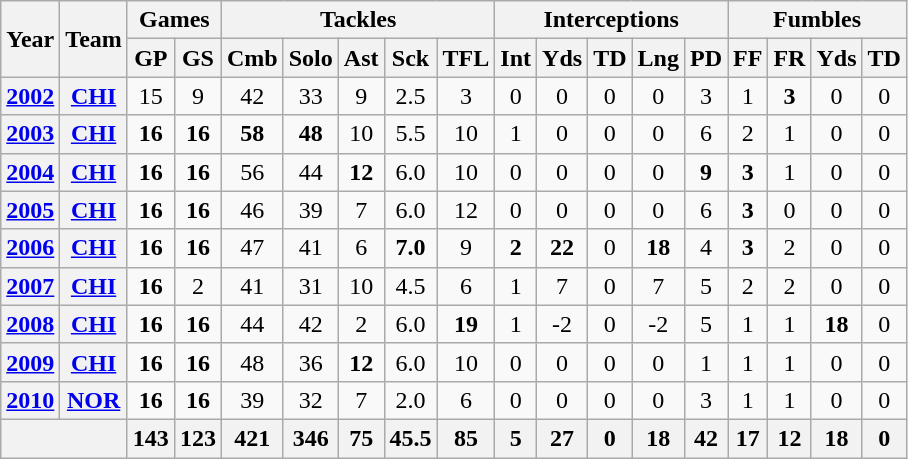<table class="wikitable" style="text-align:center">
<tr>
<th rowspan="2">Year</th>
<th rowspan="2">Team</th>
<th colspan="2">Games</th>
<th colspan="5">Tackles</th>
<th colspan="5">Interceptions</th>
<th colspan="4">Fumbles</th>
</tr>
<tr>
<th>GP</th>
<th>GS</th>
<th>Cmb</th>
<th>Solo</th>
<th>Ast</th>
<th>Sck</th>
<th>TFL</th>
<th>Int</th>
<th>Yds</th>
<th>TD</th>
<th>Lng</th>
<th>PD</th>
<th>FF</th>
<th>FR</th>
<th>Yds</th>
<th>TD</th>
</tr>
<tr>
<th><a href='#'>2002</a></th>
<th><a href='#'>CHI</a></th>
<td>15</td>
<td>9</td>
<td>42</td>
<td>33</td>
<td>9</td>
<td>2.5</td>
<td>3</td>
<td>0</td>
<td>0</td>
<td>0</td>
<td>0</td>
<td>3</td>
<td>1</td>
<td><strong>3</strong></td>
<td>0</td>
<td>0</td>
</tr>
<tr>
<th><a href='#'>2003</a></th>
<th><a href='#'>CHI</a></th>
<td><strong>16</strong></td>
<td><strong>16</strong></td>
<td><strong>58</strong></td>
<td><strong>48</strong></td>
<td>10</td>
<td>5.5</td>
<td>10</td>
<td>1</td>
<td>0</td>
<td>0</td>
<td>0</td>
<td>6</td>
<td>2</td>
<td>1</td>
<td>0</td>
<td>0</td>
</tr>
<tr>
<th><a href='#'>2004</a></th>
<th><a href='#'>CHI</a></th>
<td><strong>16</strong></td>
<td><strong>16</strong></td>
<td>56</td>
<td>44</td>
<td><strong>12</strong></td>
<td>6.0</td>
<td>10</td>
<td>0</td>
<td>0</td>
<td>0</td>
<td>0</td>
<td><strong>9</strong></td>
<td><strong>3</strong></td>
<td>1</td>
<td>0</td>
<td>0</td>
</tr>
<tr>
<th><a href='#'>2005</a></th>
<th><a href='#'>CHI</a></th>
<td><strong>16</strong></td>
<td><strong>16</strong></td>
<td>46</td>
<td>39</td>
<td>7</td>
<td>6.0</td>
<td>12</td>
<td>0</td>
<td>0</td>
<td>0</td>
<td>0</td>
<td>6</td>
<td><strong>3</strong></td>
<td>0</td>
<td>0</td>
<td>0</td>
</tr>
<tr>
<th><a href='#'>2006</a></th>
<th><a href='#'>CHI</a></th>
<td><strong>16</strong></td>
<td><strong>16</strong></td>
<td>47</td>
<td>41</td>
<td>6</td>
<td><strong>7.0</strong></td>
<td>9</td>
<td><strong>2</strong></td>
<td><strong>22</strong></td>
<td>0</td>
<td><strong>18</strong></td>
<td>4</td>
<td><strong>3</strong></td>
<td>2</td>
<td>0</td>
<td>0</td>
</tr>
<tr>
<th><a href='#'>2007</a></th>
<th><a href='#'>CHI</a></th>
<td><strong>16</strong></td>
<td>2</td>
<td>41</td>
<td>31</td>
<td>10</td>
<td>4.5</td>
<td>6</td>
<td>1</td>
<td>7</td>
<td>0</td>
<td>7</td>
<td>5</td>
<td>2</td>
<td>2</td>
<td>0</td>
<td>0</td>
</tr>
<tr>
<th><a href='#'>2008</a></th>
<th><a href='#'>CHI</a></th>
<td><strong>16</strong></td>
<td><strong>16</strong></td>
<td>44</td>
<td>42</td>
<td>2</td>
<td>6.0</td>
<td><strong>19</strong></td>
<td>1</td>
<td>-2</td>
<td>0</td>
<td>-2</td>
<td>5</td>
<td>1</td>
<td>1</td>
<td><strong>18</strong></td>
<td>0</td>
</tr>
<tr>
<th><a href='#'>2009</a></th>
<th><a href='#'>CHI</a></th>
<td><strong>16</strong></td>
<td><strong>16</strong></td>
<td>48</td>
<td>36</td>
<td><strong>12</strong></td>
<td>6.0</td>
<td>10</td>
<td>0</td>
<td>0</td>
<td>0</td>
<td>0</td>
<td>1</td>
<td>1</td>
<td>1</td>
<td>0</td>
<td>0</td>
</tr>
<tr>
<th><a href='#'>2010</a></th>
<th><a href='#'>NOR</a></th>
<td><strong>16</strong></td>
<td><strong>16</strong></td>
<td>39</td>
<td>32</td>
<td>7</td>
<td>2.0</td>
<td>6</td>
<td>0</td>
<td>0</td>
<td>0</td>
<td>0</td>
<td>3</td>
<td>1</td>
<td>1</td>
<td>0</td>
<td>0</td>
</tr>
<tr>
<th colspan="2"></th>
<th>143</th>
<th>123</th>
<th>421</th>
<th>346</th>
<th>75</th>
<th>45.5</th>
<th>85</th>
<th>5</th>
<th>27</th>
<th>0</th>
<th>18</th>
<th>42</th>
<th>17</th>
<th>12</th>
<th>18</th>
<th>0</th>
</tr>
</table>
